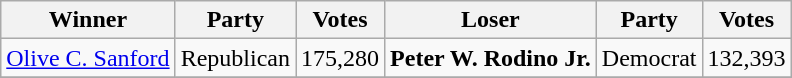<table class="wikitable">
<tr>
<th>Winner</th>
<th>Party</th>
<th>Votes</th>
<th>Loser</th>
<th>Party</th>
<th>Votes</th>
</tr>
<tr>
<td><a href='#'>Olive C. Sanford</a></td>
<td>Republican</td>
<td>175,280</td>
<td><strong>Peter W. Rodino Jr.</strong></td>
<td>Democrat</td>
<td>132,393</td>
</tr>
<tr>
</tr>
</table>
